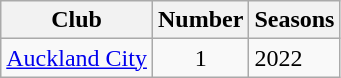<table class="wikitable sortable">
<tr>
<th>Club</th>
<th>Number</th>
<th>Seasons</th>
</tr>
<tr>
<td><a href='#'>Auckland City</a></td>
<td style="text-align:center">1</td>
<td>2022</td>
</tr>
</table>
